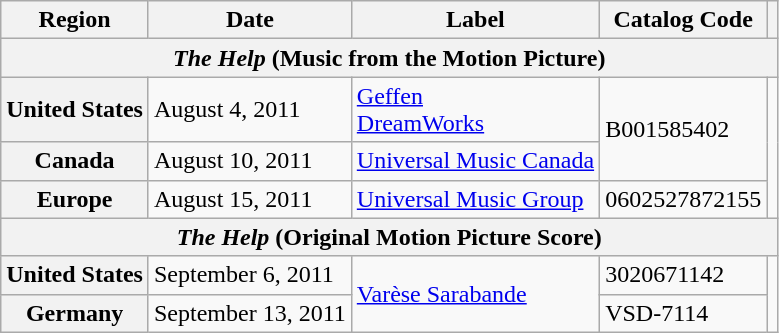<table class="wikitable plainrowheaders">
<tr>
<th scope="col">Region</th>
<th scope="col">Date</th>
<th scope="col">Label</th>
<th scope="col">Catalog Code</th>
<th scope="col"></th>
</tr>
<tr>
<th colspan="5"><em>The Help</em> (Music from the Motion Picture)</th>
</tr>
<tr>
<th scope="row">United States</th>
<td>August 4, 2011</td>
<td><a href='#'>Geffen</a><br><a href='#'>DreamWorks</a></td>
<td rowspan="2">B001585402</td>
<td rowspan="3" style="text-align:center;"></td>
</tr>
<tr>
<th scope="row">Canada</th>
<td>August 10, 2011</td>
<td><a href='#'>Universal Music Canada</a></td>
</tr>
<tr>
<th scope="row">Europe</th>
<td>August 15, 2011</td>
<td><a href='#'>Universal Music Group</a></td>
<td>0602527872155</td>
</tr>
<tr>
<th colspan="5"><em>The Help</em> (Original Motion Picture Score)</th>
</tr>
<tr>
<th scope="row">United States</th>
<td>September 6, 2011</td>
<td rowspan="2"><a href='#'>Varèse Sarabande</a></td>
<td>3020671142</td>
<td rowspan="2" style="text-align:center;"></td>
</tr>
<tr>
<th scope="row">Germany</th>
<td>September 13, 2011</td>
<td>VSD-7114</td>
</tr>
</table>
